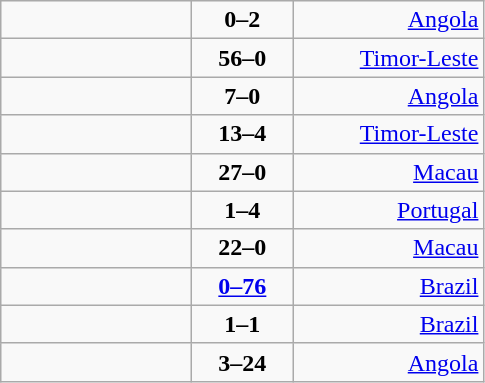<table class="wikitable" style="text-align:center">
<tr>
<td align="left" width="120px"></td>
<td width="60px"><strong>0–2</strong></td>
<td align="right" width="120px"><a href='#'>Angola</a> </td>
</tr>
<tr>
<td align="left" width="120px"></td>
<td><strong>56–0</strong></td>
<td align="right" width="120px"><a href='#'>Timor-Leste</a> </td>
</tr>
<tr>
<td align="left" width="120px"></td>
<td><strong>7–0</strong></td>
<td align="right" width="120px"><a href='#'>Angola</a> </td>
</tr>
<tr>
<td align="left" width="120px"></td>
<td><strong>13–4</strong></td>
<td align="right" width="120px"><a href='#'>Timor-Leste</a> </td>
</tr>
<tr>
<td align="left" width="120px"></td>
<td><strong>27–0</strong></td>
<td align="right" width="120px"><a href='#'>Macau</a> </td>
</tr>
<tr>
<td align="left" width="120px"></td>
<td><strong>1–4</strong></td>
<td align="right" width="120px"><a href='#'>Portugal</a> </td>
</tr>
<tr>
<td align="left" width="120px"></td>
<td><strong>22–0</strong></td>
<td align="right" width="120px"><a href='#'>Macau</a> </td>
</tr>
<tr>
<td align="left" width="120px"></td>
<td><strong><a href='#'>0–76</a></strong></td>
<td align="right" width="120px"><a href='#'>Brazil</a> </td>
</tr>
<tr>
<td align="left" width="120px"></td>
<td><strong>1–1</strong></td>
<td align="right" width="120px"><a href='#'>Brazil</a> </td>
</tr>
<tr>
<td align="left" width="120px"></td>
<td><strong>3–24</strong></td>
<td align="right" width="120px"><a href='#'>Angola</a> </td>
</tr>
</table>
